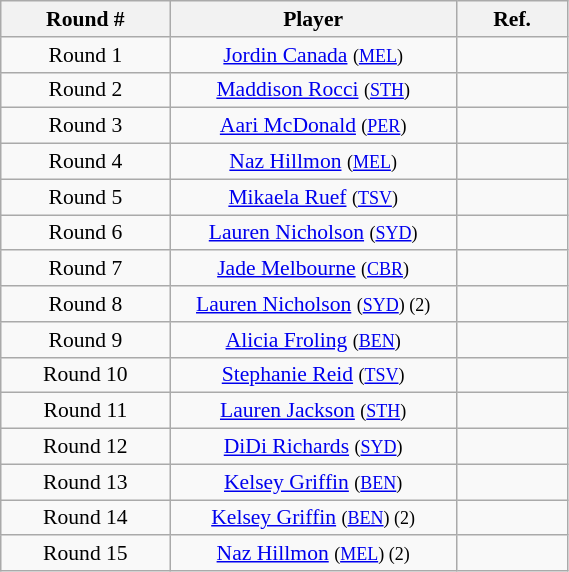<table class="wikitable" style="width: 30%; text-align:center; font-size:90%">
<tr>
<th rowspan=1 width=40>Round #</th>
<th width=75>Player</th>
<th width=5>Ref.</th>
</tr>
<tr>
<td>Round 1</td>
<td><a href='#'>Jordin Canada</a> <small>(<a href='#'>MEL</a>)</small></td>
<td></td>
</tr>
<tr>
<td>Round 2</td>
<td><a href='#'>Maddison Rocci</a> <small>(<a href='#'>STH</a>)</small></td>
<td></td>
</tr>
<tr>
<td>Round 3</td>
<td><a href='#'>Aari McDonald</a> <small>(<a href='#'>PER</a>)</small></td>
<td></td>
</tr>
<tr>
<td>Round 4</td>
<td><a href='#'>Naz Hillmon</a> <small>(<a href='#'>MEL</a>)</small></td>
<td></td>
</tr>
<tr>
<td>Round 5</td>
<td><a href='#'>Mikaela Ruef</a> <small>(<a href='#'>TSV</a>)</small></td>
<td></td>
</tr>
<tr>
<td>Round 6</td>
<td><a href='#'>Lauren Nicholson</a> <small>(<a href='#'>SYD</a>)</small></td>
<td></td>
</tr>
<tr>
<td>Round 7</td>
<td><a href='#'>Jade Melbourne</a> <small>(<a href='#'>CBR</a>)</small></td>
<td></td>
</tr>
<tr>
<td>Round 8</td>
<td><a href='#'>Lauren Nicholson</a> <small>(<a href='#'>SYD</a>) (2)</small></td>
<td></td>
</tr>
<tr>
<td>Round 9</td>
<td><a href='#'>Alicia Froling</a> <small>(<a href='#'>BEN</a>)</small></td>
<td></td>
</tr>
<tr>
<td>Round 10</td>
<td><a href='#'>Stephanie Reid</a> <small>(<a href='#'>TSV</a>)</small></td>
<td></td>
</tr>
<tr>
<td>Round 11</td>
<td><a href='#'>Lauren Jackson</a> <small>(<a href='#'>STH</a>)</small></td>
<td></td>
</tr>
<tr>
<td>Round 12</td>
<td><a href='#'>DiDi Richards</a> <small>(<a href='#'>SYD</a>)</small></td>
<td></td>
</tr>
<tr>
<td>Round 13</td>
<td><a href='#'>Kelsey Griffin</a> <small>(<a href='#'>BEN</a>)</small></td>
<td></td>
</tr>
<tr>
<td>Round 14</td>
<td><a href='#'>Kelsey Griffin</a> <small>(<a href='#'>BEN</a>) (2)</small></td>
<td></td>
</tr>
<tr>
<td>Round 15</td>
<td><a href='#'>Naz Hillmon</a> <small>(<a href='#'>MEL</a>) (2)</small></td>
<td></td>
</tr>
</table>
